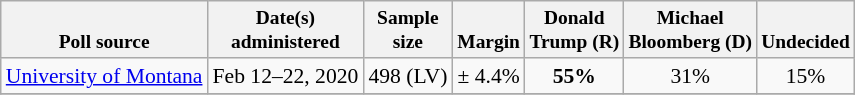<table class="wikitable" style="font-size:90%;text-align:center;">
<tr valign=bottom style="font-size:90%;">
<th>Poll source</th>
<th>Date(s)<br>administered</th>
<th>Sample<br>size</th>
<th>Margin<br></th>
<th>Donald<br>Trump (R)</th>
<th>Michael<br>Bloomberg (D)</th>
<th>Undecided</th>
</tr>
<tr>
<td style="text-align:left;"><a href='#'>University of Montana</a></td>
<td>Feb 12–22, 2020</td>
<td>498 (LV)</td>
<td>± 4.4%</td>
<td><strong>55%</strong></td>
<td>31%</td>
<td>15%</td>
</tr>
<tr>
</tr>
</table>
